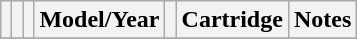<table border="1" class="wikitable sortable">
<tr>
<th></th>
<th></th>
<th></th>
<th>Model/Year</th>
<th><br></th>
<th>Cartridge</th>
<th>Notes</th>
</tr>
<tr>
</tr>
</table>
